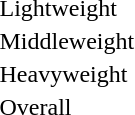<table>
<tr>
<td>Lightweight</td>
<td></td>
<td></td>
<td></td>
</tr>
<tr>
<td>Middleweight</td>
<td></td>
<td></td>
<td></td>
</tr>
<tr>
<td>Heavyweight</td>
<td></td>
<td></td>
<td></td>
</tr>
<tr>
<td>Overall</td>
<td></td>
<td></td>
<td></td>
</tr>
</table>
